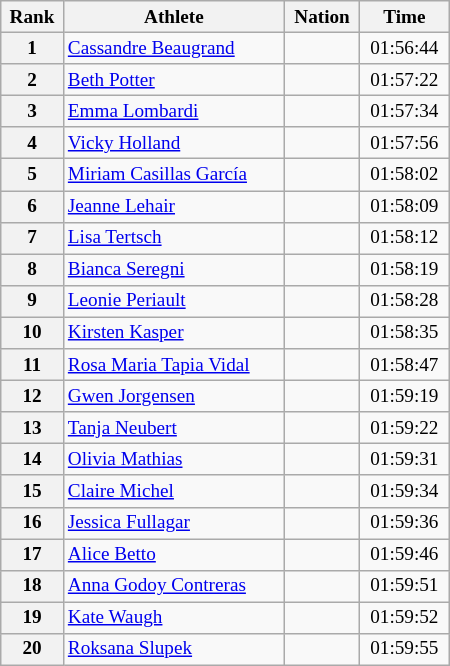<table class="wikitable sortable" style="width: 300px;font-size: 80%;text-align:center">
<tr>
<th>Rank</th>
<th>Athlete</th>
<th>Nation</th>
<th>Time</th>
</tr>
<tr>
<th>1</th>
<td align=left><a href='#'>Cassandre Beaugrand</a></td>
<td align=left></td>
<td>01:56:44</td>
</tr>
<tr>
<th>2</th>
<td align=left><a href='#'>Beth Potter</a></td>
<td align=left></td>
<td>01:57:22</td>
</tr>
<tr>
<th>3</th>
<td align=left><a href='#'>Emma Lombardi</a></td>
<td align=left></td>
<td>01:57:34</td>
</tr>
<tr>
<th>4</th>
<td align=left><a href='#'>Vicky Holland</a></td>
<td align=left></td>
<td>01:57:56</td>
</tr>
<tr>
<th>5</th>
<td align=left><a href='#'>Miriam Casillas García</a></td>
<td align=left></td>
<td>01:58:02</td>
</tr>
<tr>
<th>6</th>
<td align=left><a href='#'>Jeanne Lehair</a></td>
<td align=left></td>
<td>01:58:09</td>
</tr>
<tr>
<th>7</th>
<td align=left><a href='#'>Lisa Tertsch</a></td>
<td align=left></td>
<td>01:58:12</td>
</tr>
<tr>
<th>8</th>
<td align=left><a href='#'>Bianca Seregni</a></td>
<td align=left></td>
<td>01:58:19</td>
</tr>
<tr>
<th>9</th>
<td align=left><a href='#'>Leonie Periault</a></td>
<td align=left></td>
<td>01:58:28</td>
</tr>
<tr>
<th>10</th>
<td align=left><a href='#'>Kirsten Kasper</a></td>
<td align=left></td>
<td>01:58:35</td>
</tr>
<tr>
<th>11</th>
<td align=left><a href='#'>Rosa Maria Tapia Vidal</a></td>
<td align=left></td>
<td>01:58:47</td>
</tr>
<tr>
<th>12</th>
<td align=left><a href='#'>Gwen Jorgensen</a></td>
<td align=left></td>
<td>01:59:19</td>
</tr>
<tr>
<th>13</th>
<td align=left><a href='#'>Tanja Neubert</a></td>
<td align=left></td>
<td>01:59:22</td>
</tr>
<tr>
<th>14</th>
<td align=left><a href='#'>Olivia Mathias</a></td>
<td align=left></td>
<td>01:59:31</td>
</tr>
<tr>
<th>15</th>
<td align=left><a href='#'>Claire Michel</a></td>
<td align=left></td>
<td>01:59:34</td>
</tr>
<tr>
<th>16</th>
<td align=left><a href='#'>Jessica Fullagar</a></td>
<td align=left></td>
<td>01:59:36</td>
</tr>
<tr>
<th>17</th>
<td align=left><a href='#'>Alice Betto</a></td>
<td align=left></td>
<td>01:59:46</td>
</tr>
<tr>
<th>18</th>
<td align=left><a href='#'>Anna Godoy Contreras</a></td>
<td align=left></td>
<td>01:59:51</td>
</tr>
<tr>
<th>19</th>
<td align=left><a href='#'>Kate Waugh</a></td>
<td align=left></td>
<td>01:59:52</td>
</tr>
<tr>
<th>20</th>
<td align=left><a href='#'>Roksana Slupek</a></td>
<td align=left></td>
<td>01:59:55</td>
</tr>
</table>
